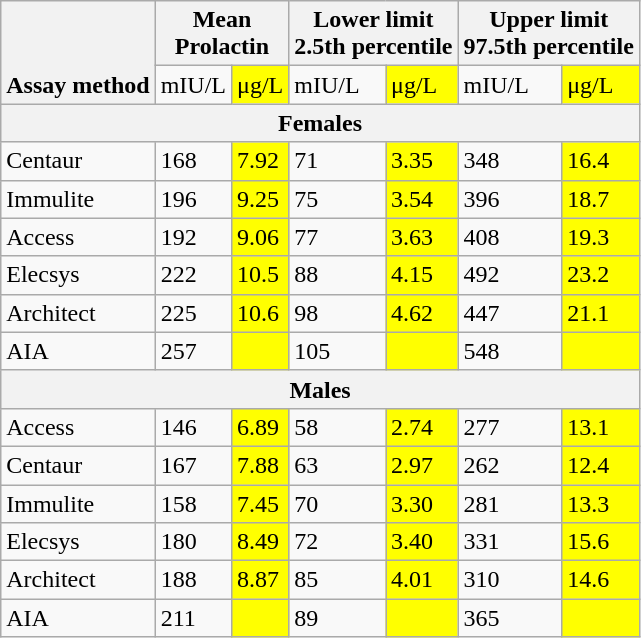<table class="wikitable">
<tr>
<th rowspan = 2 valign = "bottom">Assay method</th>
<th colspan="2">Mean<br>Prolactin</th>
<th colspan="2">Lower limit <br><span>2.5th percentile</span></th>
<th colspan="2">Upper limit <br><span>97.5th percentile</span></th>
</tr>
<tr>
<td>mIU/L</td>
<td bgcolor="yellow">μg/L</td>
<td>mIU/L</td>
<td bgcolor="yellow">μg/L</td>
<td>mIU/L</td>
<td bgcolor="yellow">μg/L</td>
</tr>
<tr>
<th colspan="9">Females</th>
</tr>
<tr>
<td>Centaur</td>
<td>168</td>
<td bgcolor="yellow">7.92</td>
<td>71</td>
<td bgcolor="yellow">3.35</td>
<td>348</td>
<td bgcolor="yellow">16.4</td>
</tr>
<tr>
<td>Immulite</td>
<td>196</td>
<td bgcolor="yellow">9.25</td>
<td>75</td>
<td bgcolor="yellow">3.54</td>
<td>396</td>
<td bgcolor="yellow">18.7</td>
</tr>
<tr>
<td>Access</td>
<td>192</td>
<td bgcolor="yellow">9.06</td>
<td>77</td>
<td bgcolor="yellow">3.63</td>
<td>408</td>
<td bgcolor="yellow">19.3</td>
</tr>
<tr>
<td>Elecsys</td>
<td>222</td>
<td bgcolor="yellow">10.5</td>
<td>88</td>
<td bgcolor="yellow">4.15</td>
<td>492</td>
<td bgcolor="yellow">23.2</td>
</tr>
<tr>
<td>Architect</td>
<td>225</td>
<td bgcolor="yellow">10.6</td>
<td>98</td>
<td bgcolor="yellow">4.62</td>
<td>447</td>
<td bgcolor="yellow">21.1</td>
</tr>
<tr>
<td>AIA</td>
<td>257</td>
<td bgcolor="yellow"></td>
<td>105</td>
<td bgcolor="yellow"></td>
<td>548</td>
<td bgcolor="yellow"></td>
</tr>
<tr>
<th colspan="9">Males</th>
</tr>
<tr>
<td>Access</td>
<td>146</td>
<td bgcolor="yellow">6.89</td>
<td>58</td>
<td bgcolor="yellow">2.74</td>
<td>277</td>
<td bgcolor="yellow">13.1</td>
</tr>
<tr>
<td>Centaur</td>
<td>167</td>
<td bgcolor="yellow">7.88</td>
<td>63</td>
<td bgcolor="yellow">2.97</td>
<td>262</td>
<td bgcolor="yellow">12.4</td>
</tr>
<tr>
<td>Immulite</td>
<td>158</td>
<td bgcolor="yellow">7.45</td>
<td>70</td>
<td bgcolor="yellow">3.30</td>
<td>281</td>
<td bgcolor="yellow">13.3</td>
</tr>
<tr>
<td>Elecsys</td>
<td>180</td>
<td bgcolor="yellow">8.49</td>
<td>72</td>
<td bgcolor="yellow">3.40</td>
<td>331</td>
<td bgcolor="yellow">15.6</td>
</tr>
<tr>
<td>Architect</td>
<td>188</td>
<td bgcolor="yellow">8.87</td>
<td>85</td>
<td bgcolor="yellow">4.01</td>
<td>310</td>
<td bgcolor="yellow">14.6</td>
</tr>
<tr>
<td>AIA</td>
<td>211</td>
<td bgcolor="yellow"></td>
<td>89</td>
<td bgcolor="yellow"></td>
<td>365</td>
<td bgcolor="yellow"></td>
</tr>
</table>
